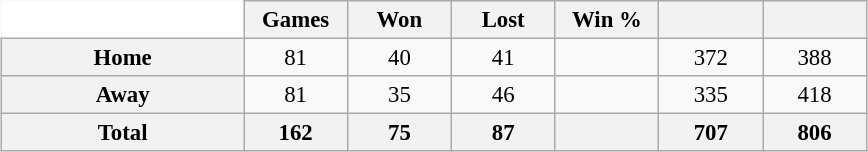<table class="wikitable" style="font-size:95%; text-align:center; width:38em; border:0;margin: 0.5em auto;">
<tr>
<td width="28%" style="background:#fff;border:0;"></td>
<th width="12%">Games</th>
<th width="12%">Won</th>
<th width="12%">Lost</th>
<th width="12%">Win %</th>
<th width="12%"></th>
<th width="12%"></th>
</tr>
<tr>
<th>Home</th>
<td>81</td>
<td>40</td>
<td>41</td>
<td></td>
<td>372</td>
<td>388</td>
</tr>
<tr>
<th>Away</th>
<td>81</td>
<td>35</td>
<td>46</td>
<td></td>
<td>335</td>
<td>418</td>
</tr>
<tr>
<th>Total</th>
<th>162</th>
<th>75</th>
<th>87</th>
<th></th>
<th>707</th>
<th>806</th>
</tr>
</table>
